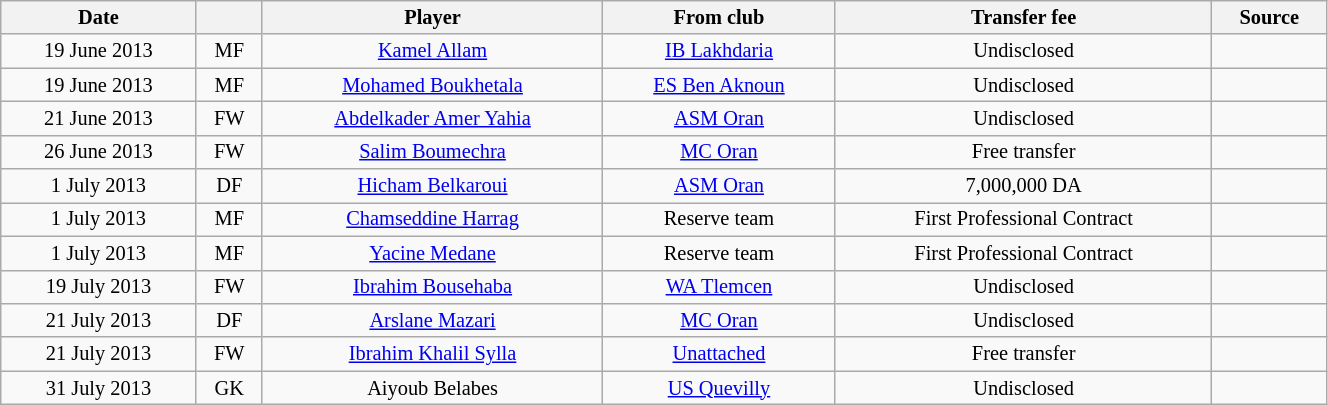<table class="wikitable sortable" style="width:70%; text-align:center; font-size:85%; text-align:centre;">
<tr>
<th>Date</th>
<th></th>
<th>Player</th>
<th>From club</th>
<th>Transfer fee</th>
<th>Source</th>
</tr>
<tr>
<td>19 June 2013</td>
<td>MF</td>
<td> <a href='#'>Kamel Allam</a></td>
<td><a href='#'>IB Lakhdaria</a></td>
<td>Undisclosed</td>
<td></td>
</tr>
<tr>
<td>19 June 2013</td>
<td>MF</td>
<td> <a href='#'>Mohamed Boukhetala</a></td>
<td><a href='#'>ES Ben Aknoun</a></td>
<td>Undisclosed</td>
<td></td>
</tr>
<tr>
<td>21 June 2013</td>
<td>FW</td>
<td> <a href='#'>Abdelkader Amer Yahia</a></td>
<td><a href='#'>ASM Oran</a></td>
<td>Undisclosed</td>
<td></td>
</tr>
<tr>
<td>26 June 2013</td>
<td>FW</td>
<td> <a href='#'>Salim Boumechra</a></td>
<td><a href='#'>MC Oran</a></td>
<td>Free transfer</td>
<td></td>
</tr>
<tr>
<td>1 July 2013</td>
<td>DF</td>
<td> <a href='#'>Hicham Belkaroui</a></td>
<td><a href='#'>ASM Oran</a></td>
<td>7,000,000 DA</td>
<td></td>
</tr>
<tr>
<td>1 July 2013</td>
<td>MF</td>
<td> <a href='#'>Chamseddine Harrag</a></td>
<td>Reserve team</td>
<td>First Professional Contract</td>
<td></td>
</tr>
<tr>
<td>1 July 2013</td>
<td>MF</td>
<td> <a href='#'>Yacine Medane</a></td>
<td>Reserve team</td>
<td>First Professional Contract</td>
<td></td>
</tr>
<tr>
<td>19 July 2013</td>
<td>FW</td>
<td> <a href='#'>Ibrahim Bousehaba</a></td>
<td><a href='#'>WA Tlemcen</a></td>
<td>Undisclosed</td>
<td></td>
</tr>
<tr>
<td>21 July 2013</td>
<td>DF</td>
<td> <a href='#'>Arslane Mazari</a></td>
<td><a href='#'>MC Oran</a></td>
<td>Undisclosed</td>
<td></td>
</tr>
<tr>
<td>21 July 2013</td>
<td>FW</td>
<td> <a href='#'>Ibrahim Khalil Sylla</a></td>
<td><a href='#'>Unattached</a></td>
<td>Free transfer</td>
<td></td>
</tr>
<tr>
<td>31 July 2013</td>
<td>GK</td>
<td> Aiyoub Belabes</td>
<td> <a href='#'>US Quevilly</a></td>
<td>Undisclosed</td>
<td></td>
</tr>
</table>
